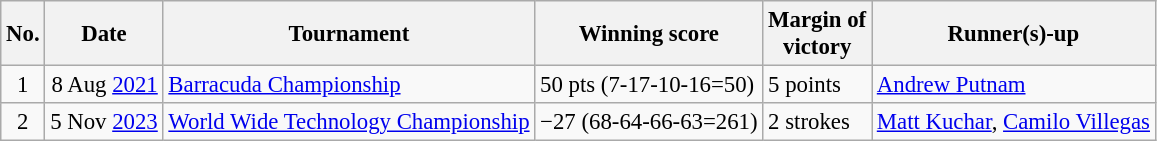<table class="wikitable" style="font-size:95%;">
<tr>
<th>No.</th>
<th>Date</th>
<th>Tournament</th>
<th>Winning score</th>
<th>Margin of<br>victory</th>
<th>Runner(s)-up</th>
</tr>
<tr>
<td align=center>1</td>
<td align=right>8 Aug <a href='#'>2021</a></td>
<td><a href='#'>Barracuda Championship</a></td>
<td>50 pts (7-17-10-16=50)</td>
<td>5 points</td>
<td> <a href='#'>Andrew Putnam</a></td>
</tr>
<tr>
<td align=center>2</td>
<td align=right>5 Nov <a href='#'>2023</a></td>
<td><a href='#'>World Wide Technology Championship</a></td>
<td>−27 (68-64-66-63=261)</td>
<td>2 strokes</td>
<td> <a href='#'>Matt Kuchar</a>,  <a href='#'>Camilo Villegas</a></td>
</tr>
</table>
